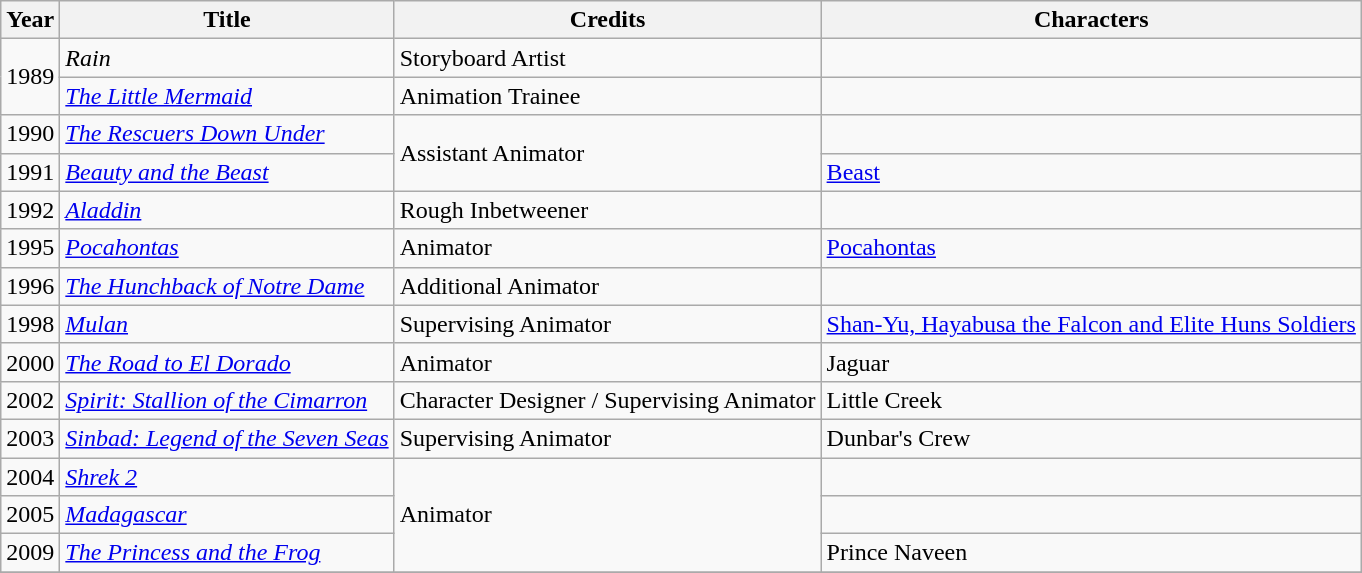<table class="wikitable sortable">
<tr>
<th>Year</th>
<th>Title</th>
<th>Credits</th>
<th>Characters</th>
</tr>
<tr>
<td rowspan="2">1989</td>
<td><em>Rain</em></td>
<td>Storyboard Artist</td>
<td></td>
</tr>
<tr>
<td><em><a href='#'>The Little Mermaid</a></em></td>
<td>Animation Trainee</td>
<td></td>
</tr>
<tr>
<td>1990</td>
<td><em><a href='#'>The Rescuers Down Under</a></em></td>
<td rowspan="2">Assistant Animator</td>
<td></td>
</tr>
<tr>
<td>1991</td>
<td><em><a href='#'>Beauty and the Beast</a></em></td>
<td><a href='#'>Beast</a></td>
</tr>
<tr>
<td>1992</td>
<td><em><a href='#'>Aladdin</a></em></td>
<td>Rough Inbetweener</td>
<td></td>
</tr>
<tr>
<td>1995</td>
<td><em><a href='#'>Pocahontas</a></em></td>
<td>Animator</td>
<td><a href='#'>Pocahontas</a></td>
</tr>
<tr>
<td>1996</td>
<td><em><a href='#'>The Hunchback of Notre Dame</a></em></td>
<td>Additional Animator</td>
<td></td>
</tr>
<tr>
<td>1998</td>
<td><em><a href='#'>Mulan</a></em></td>
<td>Supervising Animator</td>
<td><a href='#'>Shan-Yu, Hayabusa the Falcon and Elite Huns Soldiers</a></td>
</tr>
<tr>
<td>2000</td>
<td><em><a href='#'>The Road to El Dorado</a></em></td>
<td>Animator</td>
<td>Jaguar</td>
</tr>
<tr>
<td>2002</td>
<td><em><a href='#'>Spirit: Stallion of the Cimarron</a></em></td>
<td>Character Designer / Supervising Animator</td>
<td>Little Creek</td>
</tr>
<tr>
<td>2003</td>
<td><em><a href='#'>Sinbad: Legend of the Seven Seas</a></em></td>
<td>Supervising Animator</td>
<td>Dunbar's Crew</td>
</tr>
<tr>
<td>2004</td>
<td><em><a href='#'>Shrek 2</a></em></td>
<td rowspan="3">Animator</td>
<td></td>
</tr>
<tr>
<td>2005</td>
<td><em><a href='#'>Madagascar</a></em></td>
<td></td>
</tr>
<tr>
<td>2009</td>
<td><em><a href='#'>The Princess and the Frog</a></em></td>
<td>Prince Naveen</td>
</tr>
<tr>
</tr>
</table>
